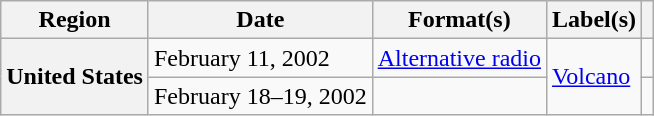<table class="wikitable plainrowheaders">
<tr>
<th scope="col">Region</th>
<th scope="col">Date</th>
<th scope="col">Format(s)</th>
<th scope="col">Label(s)</th>
<th scope="col"></th>
</tr>
<tr>
<th scope="row" rowspan="2">United States</th>
<td>February 11, 2002</td>
<td><a href='#'>Alternative radio</a></td>
<td rowspan="2"><a href='#'>Volcano</a></td>
<td align="center"></td>
</tr>
<tr>
<td>February 18–19, 2002</td>
<td></td>
<td align="center"></td>
</tr>
</table>
